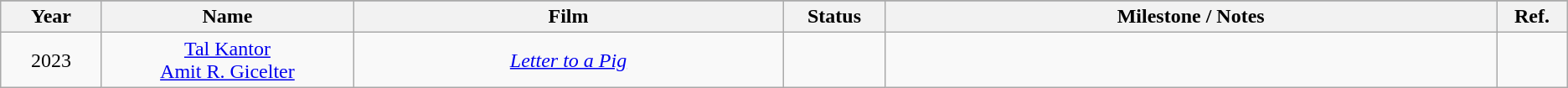<table class="wikitable" style="text-align: center">
<tr ---- bgcolor="#bfd7ff">
</tr>
<tr ---- bgcolor="#ebf5ff">
<th width="75">Year</th>
<th width="200">Name</th>
<th width="350">Film</th>
<th width="75">Status</th>
<th width="500">Milestone / Notes</th>
<th width="50">Ref.</th>
</tr>
<tr>
<td>2023</td>
<td><a href='#'>Tal Kantor</a><br><a href='#'>Amit R. Gicelter</a></td>
<td><em><a href='#'>Letter to a Pig</a></em></td>
<td></td>
<td></td>
<td></td>
</tr>
</table>
